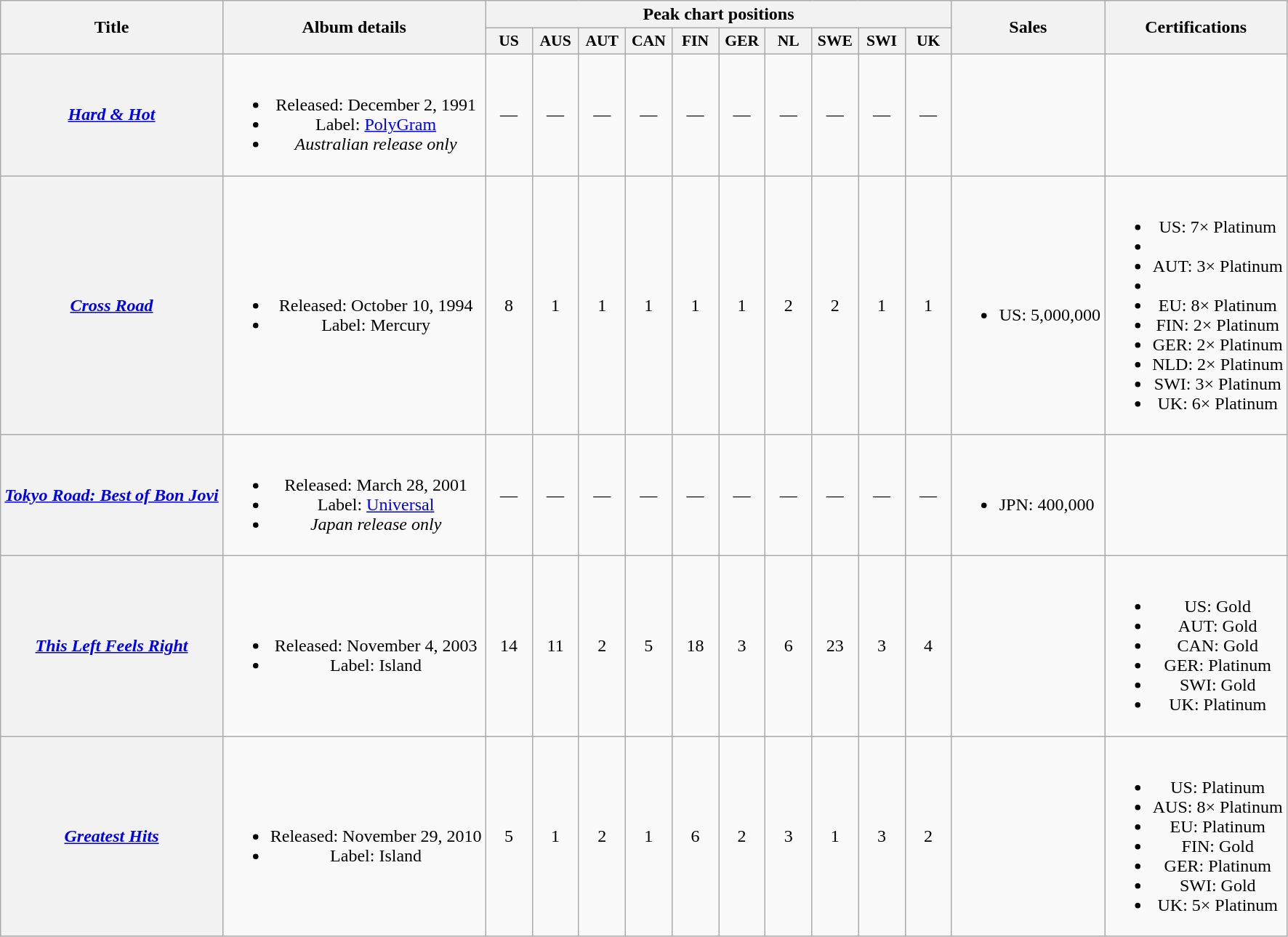<table class="wikitable plainrowheaders" style="text-align:center;">
<tr>
<th scope="col" rowspan="2">Title</th>
<th scope="col" rowspan="2">Album details</th>
<th scope="col" colspan="10">Peak chart positions</th>
<th scope="col" rowspan="2">Sales</th>
<th scope="col" rowspan="2">Certifications</th>
</tr>
<tr>
<th scope="col" style="width:2.5em;font-size:90%;">US<br></th>
<th scope="col" style="width:2.5em;font-size:90%;">AUS<br></th>
<th scope="col" style="width:2.5em;font-size:90%;">AUT<br></th>
<th scope="col" style="width:2.5em;font-size:90%;">CAN<br></th>
<th scope="col" style="width:2.5em;font-size:90%;">FIN<br></th>
<th scope="col" style="width:2.5em;font-size:90%;">GER<br></th>
<th scope="col" style="width:2.5em;font-size:90%;">NL<br></th>
<th scope="col" style="width:2.5em;font-size:90%;">SWE<br></th>
<th scope="col" style="width:2.5em;font-size:90%;">SWI<br></th>
<th scope="col" style="width:2.5em;font-size:90%;">UK<br></th>
</tr>
<tr>
<th scope="row"><em><a href='#'>Hard & Hot</a></em></th>
<td><br><ul><li>Released: December 2, 1991</li><li>Label: <a href='#'>PolyGram</a></li><li><em>Australian release only</em></li></ul></td>
<td>—</td>
<td>—</td>
<td>—</td>
<td>—</td>
<td>—</td>
<td>—</td>
<td>—</td>
<td>—</td>
<td>—</td>
<td>—</td>
<td></td>
<td></td>
</tr>
<tr>
<th scope="row"><em><a href='#'>Cross Road</a></em></th>
<td><br><ul><li>Released: October 10, 1994</li><li>Label: Mercury</li></ul></td>
<td>8</td>
<td>1</td>
<td>1</td>
<td>1</td>
<td>1</td>
<td>1</td>
<td>2</td>
<td>2</td>
<td>1</td>
<td>1</td>
<td><br><ul><li>US: 5,000,000</li></ul></td>
<td><br><ul><li>US: 7× Platinum</li><li></li><li>AUT: 3× Platinum</li><li></li><li>EU: 8× Platinum</li><li>FIN: 2× Platinum</li><li>GER: 2× Platinum</li><li>NLD: 2× Platinum</li><li>SWI: 3× Platinum</li><li>UK: 6× Platinum</li></ul></td>
</tr>
<tr>
<th scope="row"><em><a href='#'>Tokyo Road: Best of Bon Jovi</a></em></th>
<td><br><ul><li>Released: March 28, 2001</li><li>Label: <a href='#'>Universal</a></li><li><em>Japan release only</em></li></ul></td>
<td>—</td>
<td>—</td>
<td>—</td>
<td>—</td>
<td>—</td>
<td>—</td>
<td>—</td>
<td>—</td>
<td>—</td>
<td>—</td>
<td align=left><br><ul><li>JPN: 400,000</li></ul></td>
<td></td>
</tr>
<tr>
<th scope="row"><em><a href='#'>This Left Feels Right</a></em></th>
<td><br><ul><li>Released: November 4, 2003</li><li>Label: Island</li></ul></td>
<td>14</td>
<td>11</td>
<td>2</td>
<td>5</td>
<td>18</td>
<td>3</td>
<td>6</td>
<td>23</td>
<td>3</td>
<td>4</td>
<td></td>
<td><br><ul><li>US: Gold</li><li>AUT: Gold</li><li>CAN: Gold</li><li>GER: Platinum</li><li>SWI: Gold</li><li>UK: Platinum</li></ul></td>
</tr>
<tr>
<th scope="row"><em><a href='#'>Greatest Hits</a></em></th>
<td><br><ul><li>Released: November 29, 2010</li><li>Label: Island</li></ul></td>
<td>5</td>
<td>1</td>
<td>2</td>
<td>1</td>
<td>6</td>
<td>2</td>
<td>3</td>
<td>1</td>
<td>3</td>
<td>2</td>
<td></td>
<td><br><ul><li>US: Platinum</li><li>AUS: 8× Platinum</li><li>EU: Platinum</li><li>FIN: Gold</li><li>GER: Platinum</li><li>SWI: Gold</li><li>UK: 5× Platinum</li></ul></td>
</tr>
</table>
